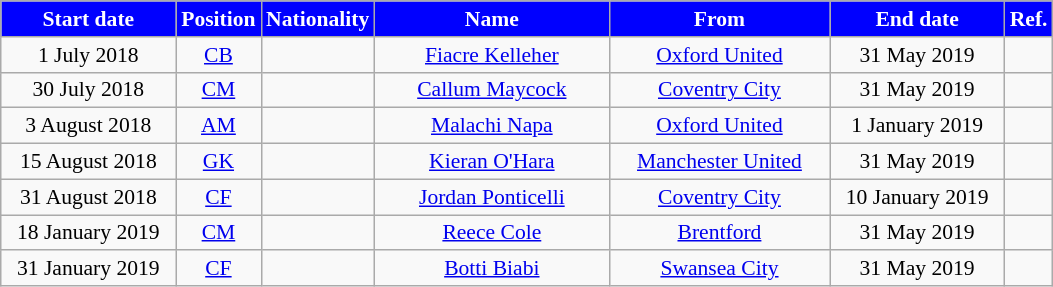<table class="wikitable"  style="text-align:center; font-size:90%; ">
<tr>
<th style="background:blue; color:#FFFFFF; width:110px;">Start date</th>
<th style="background:blue; color:#FFFFFF; width:50px;">Position</th>
<th style="background:blue; color:#FFFFFF; width:50px;">Nationality</th>
<th style="background:blue; color:#FFFFFF; width:150px;">Name</th>
<th style="background:blue; color:#FFFFFF; width:140px;">From</th>
<th style="background:blue; color:#FFFFFF; width:110px;">End date</th>
<th style="background:blue; color:#FFFFFF; width:25px;">Ref.</th>
</tr>
<tr>
<td>1 July 2018</td>
<td><a href='#'>CB</a></td>
<td></td>
<td><a href='#'>Fiacre Kelleher</a></td>
<td><a href='#'>Oxford United</a></td>
<td>31 May 2019</td>
<td></td>
</tr>
<tr>
<td>30 July 2018</td>
<td><a href='#'>CM</a></td>
<td></td>
<td><a href='#'>Callum Maycock</a></td>
<td><a href='#'>Coventry City</a></td>
<td>31 May 2019</td>
<td></td>
</tr>
<tr>
<td>3 August 2018</td>
<td><a href='#'>AM</a></td>
<td></td>
<td><a href='#'>Malachi Napa</a></td>
<td><a href='#'>Oxford United</a></td>
<td>1 January 2019</td>
<td></td>
</tr>
<tr>
<td>15 August 2018</td>
<td><a href='#'>GK</a></td>
<td></td>
<td><a href='#'>Kieran O'Hara</a></td>
<td><a href='#'>Manchester United</a></td>
<td>31 May 2019</td>
<td></td>
</tr>
<tr>
<td>31 August 2018</td>
<td><a href='#'>CF</a></td>
<td></td>
<td><a href='#'>Jordan Ponticelli</a></td>
<td><a href='#'>Coventry City</a></td>
<td>10 January 2019</td>
<td></td>
</tr>
<tr>
<td>18 January 2019</td>
<td><a href='#'>CM</a></td>
<td></td>
<td><a href='#'>Reece Cole</a></td>
<td><a href='#'>Brentford</a></td>
<td>31 May 2019</td>
<td></td>
</tr>
<tr>
<td>31 January 2019</td>
<td><a href='#'>CF</a></td>
<td></td>
<td><a href='#'>Botti Biabi</a></td>
<td> <a href='#'>Swansea City</a></td>
<td>31 May 2019</td>
<td></td>
</tr>
</table>
